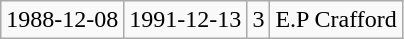<table class="wikitable">
<tr>
<td>1988-12-08</td>
<td>1991-12-13</td>
<td>3</td>
<td>E.P Crafford</td>
</tr>
</table>
